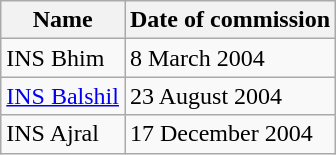<table class="wikitable">
<tr>
<th>Name</th>
<th>Date of commission</th>
</tr>
<tr>
<td>INS Bhim</td>
<td>8 March 2004</td>
</tr>
<tr>
<td><a href='#'>INS Balshil</a></td>
<td>23 August 2004</td>
</tr>
<tr>
<td>INS Ajral</td>
<td>17 December 2004</td>
</tr>
</table>
